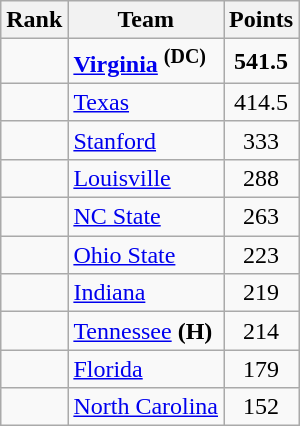<table class="wikitable sortable" style="text-align:center">
<tr>
<th>Rank</th>
<th>Team</th>
<th>Points</th>
</tr>
<tr>
<td></td>
<td align=left><strong><a href='#'>Virginia</a> <sup>(DC)</sup></strong></td>
<td><strong>541.5</strong></td>
</tr>
<tr>
<td></td>
<td align=left><a href='#'>Texas</a></td>
<td>414.5</td>
</tr>
<tr>
<td></td>
<td align=left><a href='#'>Stanford</a></td>
<td>333</td>
</tr>
<tr>
<td></td>
<td align=left><a href='#'>Louisville</a></td>
<td>288</td>
</tr>
<tr>
<td></td>
<td align=left><a href='#'>NC State</a></td>
<td>263</td>
</tr>
<tr>
<td></td>
<td align=left><a href='#'>Ohio State</a></td>
<td>223</td>
</tr>
<tr>
<td></td>
<td align=left><a href='#'>Indiana</a></td>
<td>219</td>
</tr>
<tr>
<td></td>
<td align=left><a href='#'>Tennessee</a> <strong>(H)</strong></td>
<td>214</td>
</tr>
<tr>
<td></td>
<td align=left><a href='#'>Florida</a></td>
<td>179</td>
</tr>
<tr>
<td></td>
<td align=left><a href='#'>North Carolina</a></td>
<td>152</td>
</tr>
</table>
